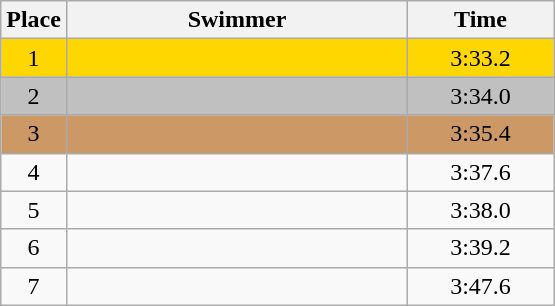<table class=wikitable style="text-align:center">
<tr>
<th>Place</th>
<th width=220>Swimmer</th>
<th width=90>Time</th>
</tr>
<tr bgcolor=gold>
<td>1</td>
<td align=left></td>
<td>3:33.2</td>
</tr>
<tr bgcolor=silver>
<td>2</td>
<td align=left></td>
<td>3:34.0</td>
</tr>
<tr bgcolor=cc9966>
<td>3</td>
<td align=left></td>
<td>3:35.4</td>
</tr>
<tr>
<td>4</td>
<td align=left></td>
<td>3:37.6</td>
</tr>
<tr>
<td>5</td>
<td align=left></td>
<td>3:38.0</td>
</tr>
<tr>
<td>6</td>
<td align=left></td>
<td>3:39.2</td>
</tr>
<tr>
<td>7</td>
<td align=left></td>
<td>3:47.6</td>
</tr>
</table>
